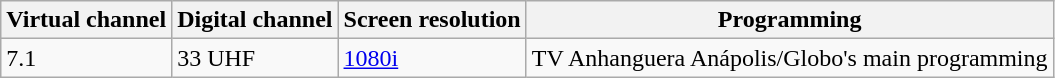<table class = wikitable>
<tr>
<th>Virtual channel</th>
<th>Digital channel</th>
<th>Screen resolution</th>
<th>Programming</th>
</tr>
<tr>
<td>7.1</td>
<td>33 UHF</td>
<td><a href='#'>1080i</a></td>
<td>TV Anhanguera Anápolis/Globo's main programming</td>
</tr>
</table>
